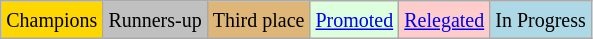<table class="wikitable">
<tr>
<td bgcolor=gold><small>Champions</small></td>
<td style="background:silver;"><small>Runners-up</small></td>
<td bgcolor=#deb678><small>Third place</small></td>
<td style="background:#dfd;"><small><a href='#'>Promoted</a></small></td>
<td style="background:#fcc;"><small><a href='#'>Relegated</a></small></td>
<td style="background:#ADD8E6;"><small>In Progress</small></td>
</tr>
</table>
